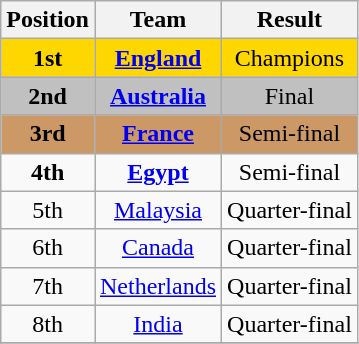<table class="wikitable" style="text-align: center;">
<tr>
<th>Position</th>
<th>Team</th>
<th>Result</th>
</tr>
<tr style="background:gold;">
<td><strong>1st</strong></td>
<td> <strong><a href='#'>England</a></strong></td>
<td>Champions</td>
</tr>
<tr style="background:silver;">
<td><strong>2nd</strong></td>
<td> <strong><a href='#'>Australia</a></strong></td>
<td>Final</td>
</tr>
<tr style="background:#c96;">
<td><strong>3rd</strong></td>
<td> <strong><a href='#'>France</a></strong></td>
<td>Semi-final</td>
</tr>
<tr>
<td><strong>4th</strong></td>
<td><strong> <a href='#'>Egypt</a></strong></td>
<td>Semi-final</td>
</tr>
<tr>
<td>5th</td>
<td> <a href='#'>Malaysia</a></td>
<td>Quarter-final</td>
</tr>
<tr>
<td>6th</td>
<td> <a href='#'>Canada</a></td>
<td>Quarter-final</td>
</tr>
<tr>
<td>7th</td>
<td> <a href='#'>Netherlands</a></td>
<td>Quarter-final</td>
</tr>
<tr>
<td>8th</td>
<td> <a href='#'>India</a></td>
<td>Quarter-final</td>
</tr>
<tr>
</tr>
</table>
